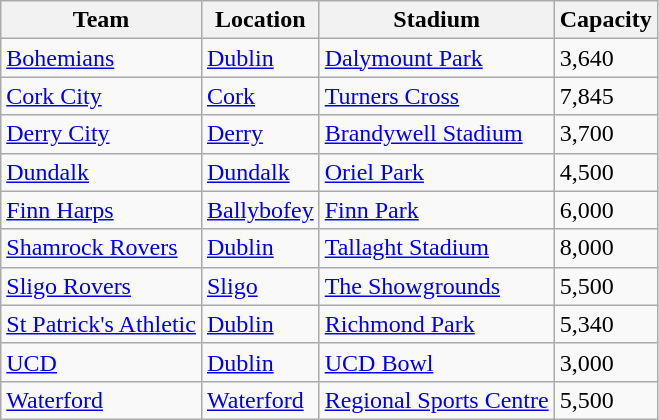<table class="wikitable sortable">
<tr>
<th>Team</th>
<th>Location</th>
<th>Stadium</th>
<th>Capacity</th>
</tr>
<tr>
<td><a href='#'>Bohemians</a></td>
<td><a href='#'>Dublin</a> </td>
<td><a href='#'>Dalymount Park</a></td>
<td>3,640</td>
</tr>
<tr>
<td><a href='#'>Cork City</a></td>
<td><a href='#'>Cork</a></td>
<td><a href='#'>Turners Cross</a></td>
<td>7,845</td>
</tr>
<tr>
<td><a href='#'>Derry City</a></td>
<td><a href='#'>Derry</a></td>
<td><a href='#'>Brandywell Stadium</a></td>
<td>3,700</td>
</tr>
<tr>
<td><a href='#'>Dundalk</a></td>
<td><a href='#'>Dundalk</a></td>
<td><a href='#'>Oriel Park</a></td>
<td>4,500</td>
</tr>
<tr>
<td><a href='#'>Finn Harps</a></td>
<td><a href='#'>Ballybofey</a></td>
<td><a href='#'>Finn Park</a></td>
<td>6,000</td>
</tr>
<tr>
<td><a href='#'>Shamrock Rovers</a></td>
<td><a href='#'>Dublin</a> </td>
<td><a href='#'>Tallaght Stadium</a></td>
<td>8,000</td>
</tr>
<tr>
<td><a href='#'>Sligo Rovers</a></td>
<td><a href='#'>Sligo</a></td>
<td><a href='#'>The Showgrounds</a></td>
<td>5,500</td>
</tr>
<tr>
<td><a href='#'>St Patrick's Athletic</a></td>
<td><a href='#'>Dublin</a> </td>
<td><a href='#'>Richmond Park</a></td>
<td>5,340</td>
</tr>
<tr>
<td><a href='#'>UCD</a></td>
<td><a href='#'>Dublin</a> </td>
<td><a href='#'>UCD Bowl</a></td>
<td>3,000</td>
</tr>
<tr>
<td><a href='#'>Waterford</a></td>
<td><a href='#'>Waterford</a></td>
<td><a href='#'>Regional Sports Centre</a></td>
<td>5,500</td>
</tr>
</table>
